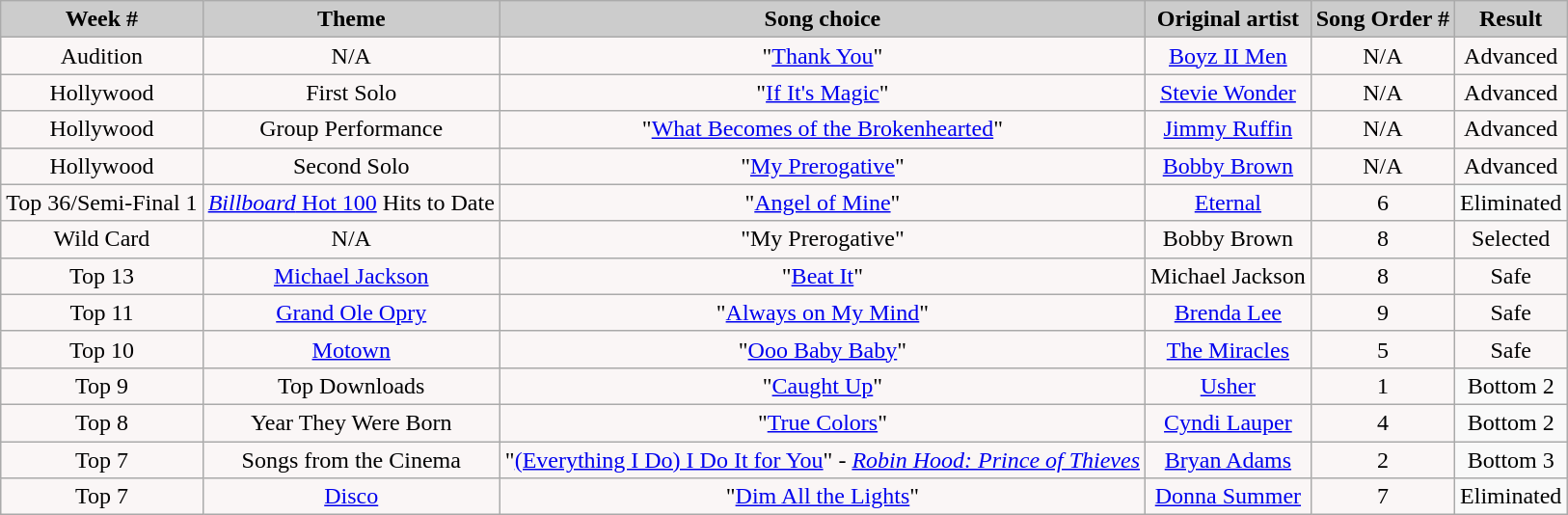<table class="wikitable">
<tr style="text-align:Center; background:#ccc;">
<td colspan="1" style="background:#ccc; "><strong>Week #</strong></td>
<td colspan="1" style="background:#ccc; "><strong>Theme</strong></td>
<td colspan="1" style="background:#ccc; "><strong>Song choice</strong></td>
<td colspan="1" style="background:#ccc; "><strong>Original artist</strong></td>
<td colspan="1" style="background:#ccc; "><strong>Song Order #</strong></td>
<td colspan="1" style="background:#ccc; "><strong>Result</strong></td>
</tr>
<tr>
<td colspan="1" style="text-align:center; background:#faf6f6;">Audition</td>
<td colspan="1" style="text-align:center; background:#faf6f6;">N/A</td>
<td colspan="1" style="text-align:center; background:#faf6f6;">"<a href='#'>Thank You</a>"</td>
<td colspan="1" style="text-align:center; background:#faf6f6;"><a href='#'>Boyz II Men</a></td>
<td colspan="1" style="text-align:center; background:#faf6f6;">N/A</td>
<td colspan="1" style="text-align:center; background:#faf6f6;">Advanced</td>
</tr>
<tr>
<td colspan="1" style="text-align:center; background:#faf6f6;">Hollywood</td>
<td colspan="1" style="text-align:center; background:#faf6f6;">First Solo</td>
<td colspan="1" style="text-align:center; background:#faf6f6;">"<a href='#'>If It's Magic</a>"</td>
<td colspan="1" style="text-align:center; background:#faf6f6;"><a href='#'>Stevie Wonder</a></td>
<td colspan="1" style="text-align:center; background:#faf6f6;">N/A</td>
<td colspan="1" style="text-align:center; background:#faf6f6;">Advanced</td>
</tr>
<tr style="text-align:center; background:#faf6f6;">
<td colspan="1" style="background:#faf6f6;">Hollywood</td>
<td colspan="1" style="background:#faf6f6;">Group Performance</td>
<td colspan="1" style="background:#faf6f6;">"<a href='#'>What Becomes of the Brokenhearted</a>"</td>
<td colspan="1" style="background:#faf6f6;"><a href='#'>Jimmy Ruffin</a></td>
<td colspan="1" style="background:#faf6f6;">N/A</td>
<td colspan="1" style="background:#faf6f6;">Advanced</td>
</tr>
<tr style="text-align:center; background:#faf6f6;">
<td colspan="1" style="background:#faf6f6;">Hollywood</td>
<td colspan="1" style="background:#faf6f6;">Second Solo</td>
<td colspan="1" style="background:#faf6f6;">"<a href='#'>My Prerogative</a>"</td>
<td colspan="1" style="background:#faf6f6;"><a href='#'>Bobby Brown</a></td>
<td colspan="1" style="background:#faf6f6;">N/A</td>
<td colspan="1" style="background:#faf6f6;">Advanced</td>
</tr>
<tr>
<td colspan="1" style="text-align:center; background:#faf6f6;">Top 36/Semi-Final 1</td>
<td colspan="1" style="text-align:center; background:#faf6f6;"><a href='#'><em>Billboard</em> Hot 100</a> Hits to Date</td>
<td colspan="1" style="text-align:center; background:#faf6f6;">"<a href='#'>Angel of Mine</a>"</td>
<td colspan="1" style="text-align:center; background:#faf6f6;"><a href='#'>Eternal</a></td>
<td colspan="1" style="text-align:center; background:#faf6f6;">6</td>
<td colspan="1" style="text-align:center; background:#FFFCCCC;">Eliminated</td>
</tr>
<tr>
<td colspan="1" style="text-align:center; background:#faf6f6;">Wild Card</td>
<td colspan="1" style="text-align:center; background:#faf6f6;">N/A</td>
<td colspan="1" style="text-align:center; background:#faf6f6;">"My Prerogative"</td>
<td colspan="1" style="text-align:center; background:#faf6f6;">Bobby Brown</td>
<td colspan="1" style="text-align:center; background:#faf6f6;">8</td>
<td colspan="1" style="text-align:center; background:#faf6f6;">Selected</td>
</tr>
<tr style="text-align:center; background:#faf6f6;">
<td colspan="1" style="background:#faf6f6;">Top 13</td>
<td colspan="1" style="background:#faf6f6;"><a href='#'>Michael Jackson</a></td>
<td colspan="1" style="background:#faf6f6;">"<a href='#'>Beat It</a>"</td>
<td colspan="1" style="background:#faf6f6;">Michael Jackson</td>
<td colspan="1" style="background:#faf6f6;">8</td>
<td colspan="1" style="background:#faf6f6;">Safe</td>
</tr>
<tr style="text-align:center; background:#faf6f6;">
<td colspan="1" style="background:#faf6f6;">Top 11</td>
<td colspan="1" style="background:#faf6f6;"><a href='#'>Grand Ole Opry</a></td>
<td colspan="1" style="background:#faf6f6;">"<a href='#'>Always on My Mind</a>"</td>
<td colspan="1" style="background:#faf6f6;"><a href='#'>Brenda Lee</a></td>
<td colspan="1" style="background:#faf6f6;">9</td>
<td colspan="1" style="background:#faf6f6;">Safe</td>
</tr>
<tr style="text-align:center; background:#faf6f6;">
<td colspan="1" style="background:#faf6f6;">Top 10</td>
<td colspan="1" style="background:#faf6f6;"><a href='#'>Motown</a></td>
<td colspan="1" style="background:#faf6f6;">"<a href='#'>Ooo Baby Baby</a>"</td>
<td colspan="1" style="background:#faf6f6;"><a href='#'>The Miracles</a></td>
<td colspan="1" style="background:#faf6f6;">5</td>
<td colspan="1" style="background:#faf6f6;">Safe</td>
</tr>
<tr>
<td colspan="1" style="text-align:center; background:#faf6f6;">Top 9</td>
<td colspan="1" style="text-align:center; background:#faf6f6;">Top Downloads</td>
<td colspan="1" style="text-align:center; background:#faf6f6;">"<a href='#'>Caught Up</a>"</td>
<td colspan="1" style="text-align:center; background:#faf6f6;"><a href='#'>Usher</a></td>
<td colspan="1" style="text-align:center; background:#faf6f6;">1</td>
<td colspan="1" style="text-align:center; background:#FFFCCCC;">Bottom 2</td>
</tr>
<tr>
<td colspan="1" style="text-align:center; background:#faf6f6;">Top 8</td>
<td colspan="1" style="text-align:center; background:#faf6f6;">Year They Were Born</td>
<td colspan="1" style="text-align:center; background:#faf6f6;">"<a href='#'>True Colors</a>"</td>
<td colspan="1" style="text-align:center; background:#faf6f6;"><a href='#'>Cyndi Lauper</a></td>
<td colspan="1" style="text-align:center; background:#faf6f6;">4</td>
<td colspan="1" style="text-align:center; background:#FFFCCCC;">Bottom 2</td>
</tr>
<tr style="text-align:center;">
<td colspan="1" style="background:#faf6f6;">Top 7</td>
<td colspan="1" style="background:#faf6f6;">Songs from the Cinema</td>
<td colspan="1" style="background:#faf6f6;">"<a href='#'>(Everything I Do) I Do It for You</a>" - <em><a href='#'>Robin Hood: Prince of Thieves</a></em></td>
<td colspan="1" style="background:#faf6f6;"><a href='#'>Bryan Adams</a></td>
<td colspan="1" style="background:#faf6f6;">2</td>
<td colspan="1" style="background:#FFFCCCC;">Bottom 3</td>
</tr>
<tr>
<td colspan="1" style="text-align:center; background:#faf6f6;">Top 7</td>
<td colspan="1" style="text-align:center; background:#faf6f6;"><a href='#'>Disco</a></td>
<td colspan="1" style="text-align:center; background:#faf6f6;">"<a href='#'>Dim All the Lights</a>"</td>
<td colspan="1" style="text-align:center; background:#faf6f6;"><a href='#'>Donna Summer</a></td>
<td colspan="1" style="text-align:center; background:#faf6f6;">7</td>
<td colspan="1" style="text-align:center; background:#FFFCCCC;">Eliminated</td>
</tr>
</table>
